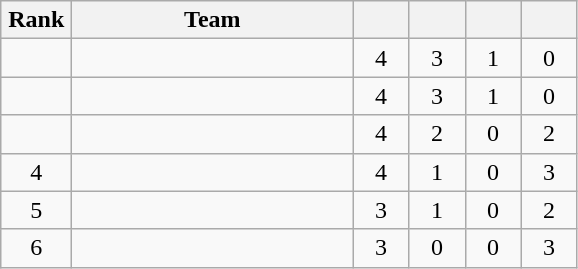<table class="wikitable" style="text-align: center;">
<tr>
<th width=40>Rank</th>
<th width=180>Team</th>
<th width=30></th>
<th width=30></th>
<th width=30></th>
<th width=30></th>
</tr>
<tr>
<td></td>
<td align="left"></td>
<td>4</td>
<td>3</td>
<td>1</td>
<td>0</td>
</tr>
<tr>
<td></td>
<td align="left"></td>
<td>4</td>
<td>3</td>
<td>1</td>
<td>0</td>
</tr>
<tr>
<td></td>
<td align="left"></td>
<td>4</td>
<td>2</td>
<td>0</td>
<td>2</td>
</tr>
<tr>
<td>4</td>
<td align="left"></td>
<td>4</td>
<td>1</td>
<td>0</td>
<td>3</td>
</tr>
<tr>
<td>5</td>
<td align="left"></td>
<td>3</td>
<td>1</td>
<td>0</td>
<td>2</td>
</tr>
<tr>
<td>6</td>
<td align="left"></td>
<td>3</td>
<td>0</td>
<td>0</td>
<td>3</td>
</tr>
</table>
